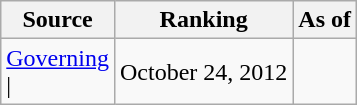<table class="wikitable" style="text-align:center">
<tr>
<th>Source</th>
<th>Ranking</th>
<th>As of</th>
</tr>
<tr>
<td align=left><a href='#'>Governing</a><br>| </td>
<td>October 24, 2012</td>
</tr>
</table>
